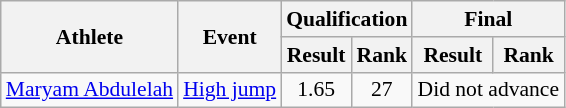<table class="wikitable" style="font-size:90%; text-align:center">
<tr>
<th rowspan="2">Athlete</th>
<th rowspan="2">Event</th>
<th colspan="2">Qualification</th>
<th colspan="2">Final</th>
</tr>
<tr>
<th>Result</th>
<th>Rank</th>
<th>Result</th>
<th>Rank</th>
</tr>
<tr>
<td align="left"><a href='#'>Maryam Abdulelah</a></td>
<td align="left"><a href='#'>High jump</a></td>
<td>1.65</td>
<td>27</td>
<td colspan="2">Did not advance</td>
</tr>
</table>
